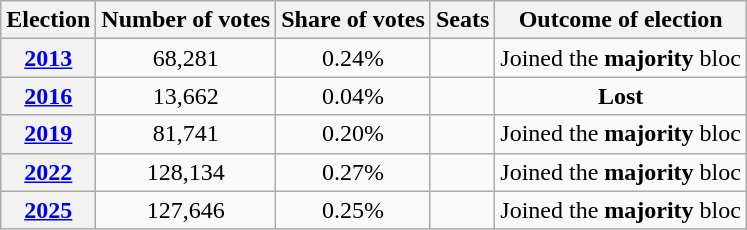<table class="sortable wikitable" style="text-align:center">
<tr>
<th>Election</th>
<th>Number of votes</th>
<th>Share of votes</th>
<th>Seats</th>
<th>Outcome of election</th>
</tr>
<tr>
<th><a href='#'>2013</a></th>
<td>68,281</td>
<td>0.24%</td>
<td></td>
<td>Joined the <strong>majority</strong> bloc</td>
</tr>
<tr>
<th><a href='#'>2016</a></th>
<td>13,662</td>
<td>0.04%</td>
<td></td>
<td><strong>Lost</strong></td>
</tr>
<tr>
<th><a href='#'>2019</a></th>
<td>81,741</td>
<td>0.20%</td>
<td></td>
<td>Joined the <strong>majority</strong> bloc</td>
</tr>
<tr>
<th><a href='#'>2022</a></th>
<td>128,134</td>
<td>0.27%</td>
<td></td>
<td>Joined the <strong>majority</strong> bloc</td>
</tr>
<tr>
<th><a href='#'>2025</a></th>
<td>127,646</td>
<td>0.25%</td>
<td></td>
<td>Joined the <strong>majority</strong> bloc</td>
</tr>
</table>
